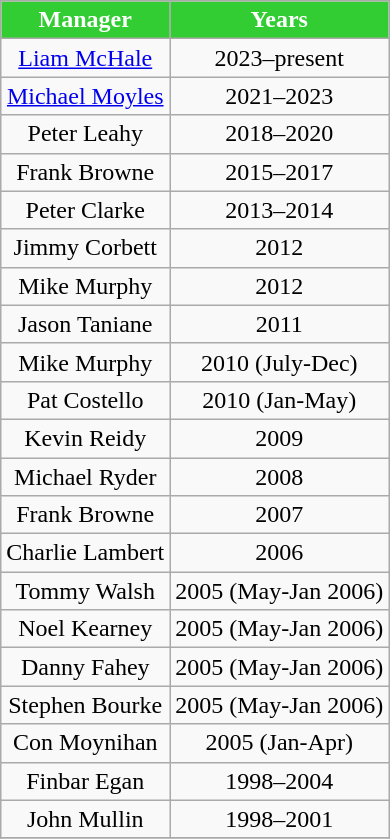<table class="wikitable" border="2" style="text-align:center; float:center">
<tr>
<th style=background:#32CD32;color:white;><strong>Manager</strong></th>
<th style=background:#32CD32;color:white;><strong>Years</strong></th>
</tr>
<tr>
<td><a href='#'>Liam McHale</a></td>
<td>2023–present</td>
</tr>
<tr>
<td><a href='#'>Michael Moyles</a></td>
<td>2021–2023</td>
</tr>
<tr>
<td>Peter Leahy</td>
<td>2018–2020</td>
</tr>
<tr>
<td>Frank Browne</td>
<td>2015–2017</td>
</tr>
<tr>
<td>Peter Clarke</td>
<td>2013–2014</td>
</tr>
<tr>
<td>Jimmy Corbett</td>
<td>2012</td>
</tr>
<tr>
<td>Mike Murphy</td>
<td>2012</td>
</tr>
<tr>
<td>Jason Taniane</td>
<td>2011</td>
</tr>
<tr>
<td>Mike Murphy</td>
<td>2010 (July-Dec)</td>
</tr>
<tr>
<td>Pat Costello</td>
<td>2010 (Jan-May)</td>
</tr>
<tr>
<td>Kevin Reidy</td>
<td>2009</td>
</tr>
<tr>
<td>Michael Ryder</td>
<td>2008</td>
</tr>
<tr>
<td>Frank Browne</td>
<td>2007</td>
</tr>
<tr>
<td>Charlie Lambert</td>
<td>2006</td>
</tr>
<tr>
<td>Tommy Walsh</td>
<td>2005 (May-Jan 2006)</td>
</tr>
<tr>
<td>Noel Kearney</td>
<td>2005 (May-Jan 2006)</td>
</tr>
<tr>
<td>Danny Fahey</td>
<td>2005 (May-Jan 2006)</td>
</tr>
<tr>
<td>Stephen Bourke</td>
<td>2005 (May-Jan 2006)</td>
</tr>
<tr>
<td>Con Moynihan</td>
<td>2005 (Jan-Apr)</td>
</tr>
<tr>
<td>Finbar Egan</td>
<td>1998–2004</td>
</tr>
<tr>
<td>John Mullin</td>
<td>1998–2001</td>
</tr>
<tr>
</tr>
</table>
